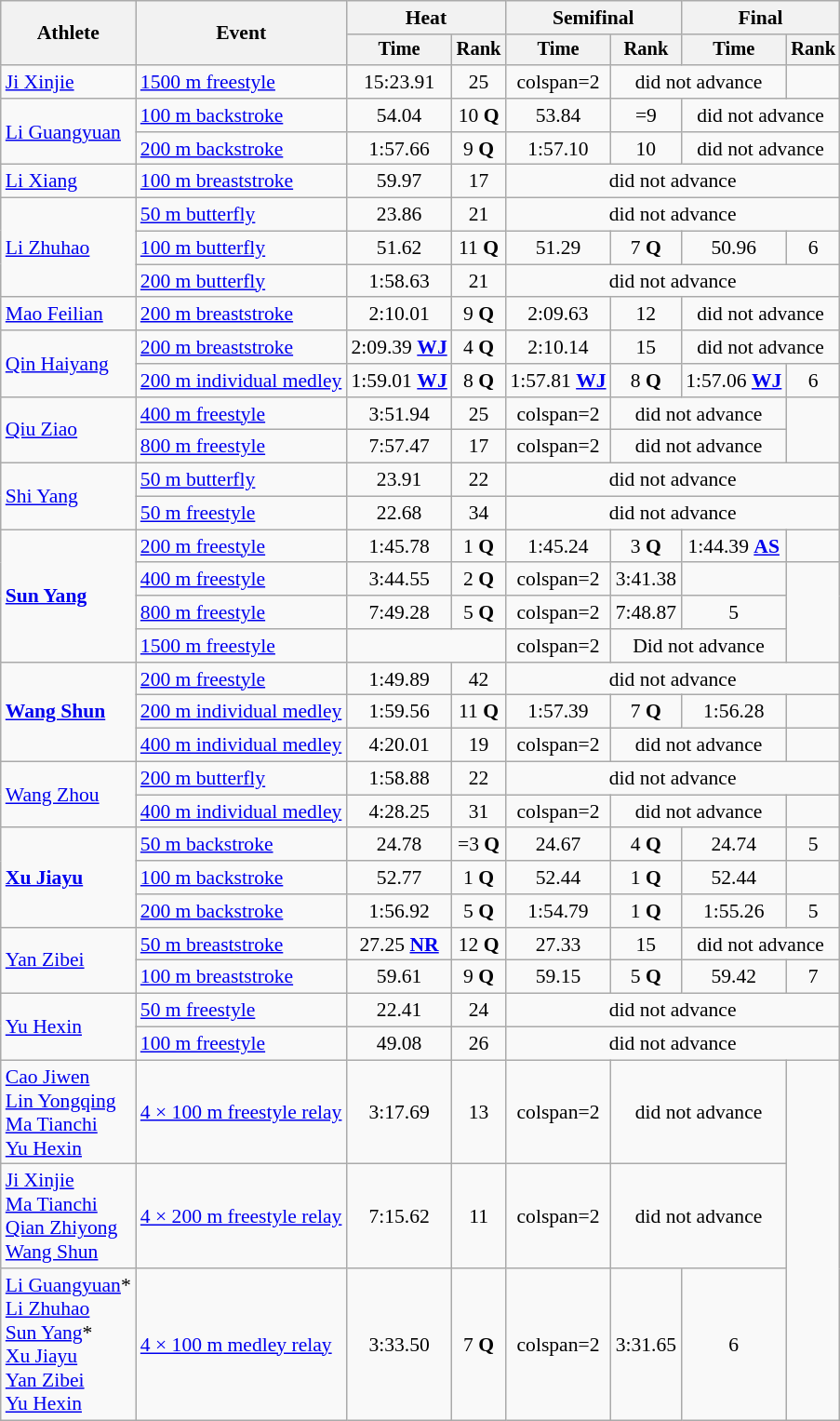<table class=wikitable style="font-size:90%">
<tr>
<th rowspan="2">Athlete</th>
<th rowspan="2">Event</th>
<th colspan="2">Heat</th>
<th colspan="2">Semifinal</th>
<th colspan="2">Final</th>
</tr>
<tr style="font-size:95%">
<th>Time</th>
<th>Rank</th>
<th>Time</th>
<th>Rank</th>
<th>Time</th>
<th>Rank</th>
</tr>
<tr align=center>
<td align=left><a href='#'>Ji Xinjie</a></td>
<td align=left><a href='#'>1500 m freestyle</a></td>
<td>15:23.91</td>
<td>25</td>
<td>colspan=2 </td>
<td colspan=2>did not advance</td>
</tr>
<tr align=center>
<td align=left rowspan=2><a href='#'>Li Guangyuan</a></td>
<td align=left><a href='#'>100 m backstroke</a></td>
<td>54.04</td>
<td>10 <strong>Q</strong></td>
<td>53.84</td>
<td>=9</td>
<td colspan=2>did not advance</td>
</tr>
<tr align=center>
<td align=left><a href='#'>200 m backstroke</a></td>
<td>1:57.66</td>
<td>9 <strong>Q</strong></td>
<td>1:57.10</td>
<td>10</td>
<td colspan=2>did not advance</td>
</tr>
<tr align=center>
<td align=left><a href='#'>Li Xiang</a></td>
<td align=left><a href='#'>100 m breaststroke</a></td>
<td>59.97</td>
<td>17</td>
<td colspan=4>did not advance</td>
</tr>
<tr align=center>
<td align=left rowspan=3><a href='#'>Li Zhuhao</a></td>
<td align=left><a href='#'>50 m butterfly</a></td>
<td>23.86</td>
<td>21</td>
<td colspan=4>did not advance</td>
</tr>
<tr align=center>
<td align=left><a href='#'>100 m butterfly</a></td>
<td>51.62</td>
<td>11 <strong>Q</strong></td>
<td>51.29</td>
<td>7 <strong>Q</strong></td>
<td>50.96</td>
<td>6</td>
</tr>
<tr align=center>
<td align=left><a href='#'>200 m butterfly</a></td>
<td>1:58.63</td>
<td>21</td>
<td colspan=4>did not advance</td>
</tr>
<tr align=center>
<td align=left><a href='#'>Mao Feilian</a></td>
<td align=left><a href='#'>200 m breaststroke</a></td>
<td>2:10.01</td>
<td>9 <strong>Q</strong></td>
<td>2:09.63</td>
<td>12</td>
<td colspan=2>did not advance</td>
</tr>
<tr align=center>
<td align=left rowspan=2><a href='#'>Qin Haiyang</a></td>
<td align=left><a href='#'>200 m breaststroke</a></td>
<td>2:09.39 <strong><a href='#'>WJ</a></strong></td>
<td>4 <strong>Q</strong></td>
<td>2:10.14</td>
<td>15</td>
<td colspan=2>did not advance</td>
</tr>
<tr align=center>
<td align=left><a href='#'>200 m individual medley</a></td>
<td>1:59.01 <strong><a href='#'>WJ</a></strong></td>
<td>8 <strong>Q</strong></td>
<td>1:57.81 <strong><a href='#'>WJ</a></strong></td>
<td>8 <strong>Q</strong></td>
<td>1:57.06 <strong><a href='#'>WJ</a></strong></td>
<td>6</td>
</tr>
<tr align=center>
<td align=left rowspan=2><a href='#'>Qiu Ziao</a></td>
<td align=left><a href='#'>400 m freestyle</a></td>
<td>3:51.94</td>
<td>25</td>
<td>colspan=2 </td>
<td colspan=2>did not advance</td>
</tr>
<tr align=center>
<td align=left><a href='#'>800 m freestyle</a></td>
<td>7:57.47</td>
<td>17</td>
<td>colspan=2 </td>
<td colspan=2>did not advance</td>
</tr>
<tr align=center>
<td align=left rowspan=2><a href='#'>Shi Yang</a></td>
<td align=left><a href='#'>50 m butterfly</a></td>
<td>23.91</td>
<td>22</td>
<td colspan=4>did not advance</td>
</tr>
<tr align=center>
<td align=left><a href='#'>50 m freestyle</a></td>
<td>22.68</td>
<td>34</td>
<td colspan=4>did not advance</td>
</tr>
<tr align=center>
<td align=left rowspan=4><strong><a href='#'>Sun Yang</a></strong></td>
<td align=left><a href='#'>200 m freestyle</a></td>
<td>1:45.78</td>
<td>1 <strong>Q</strong></td>
<td>1:45.24</td>
<td>3 <strong>Q</strong></td>
<td>1:44.39 <strong><a href='#'>AS</a></strong></td>
<td></td>
</tr>
<tr align=center>
<td align=left><a href='#'>400 m freestyle</a></td>
<td>3:44.55</td>
<td>2 <strong>Q</strong></td>
<td>colspan=2 </td>
<td>3:41.38</td>
<td></td>
</tr>
<tr align=center>
<td align=left><a href='#'>800 m freestyle</a></td>
<td>7:49.28</td>
<td>5 <strong>Q</strong></td>
<td>colspan=2 </td>
<td>7:48.87</td>
<td>5</td>
</tr>
<tr align=center>
<td align=left><a href='#'>1500 m freestyle</a></td>
<td colspan=2></td>
<td>colspan=2 </td>
<td colspan=2>Did not advance</td>
</tr>
<tr align=center>
<td align=left rowspan=3><strong><a href='#'>Wang Shun</a></strong></td>
<td align=left><a href='#'>200 m freestyle</a></td>
<td>1:49.89</td>
<td>42</td>
<td colspan=4>did not advance</td>
</tr>
<tr align=center>
<td align=left><a href='#'>200 m individual medley</a></td>
<td>1:59.56</td>
<td>11 <strong>Q</strong></td>
<td>1:57.39</td>
<td>7 <strong>Q</strong></td>
<td>1:56.28</td>
<td></td>
</tr>
<tr align=center>
<td align=left><a href='#'>400 m individual medley</a></td>
<td>4:20.01</td>
<td>19</td>
<td>colspan=2 </td>
<td colspan=2>did not advance</td>
</tr>
<tr align=center>
<td align=left rowspan=2><a href='#'>Wang Zhou</a></td>
<td align=left><a href='#'>200 m butterfly</a></td>
<td>1:58.88</td>
<td>22</td>
<td colspan=4>did not advance</td>
</tr>
<tr align=center>
<td align=left><a href='#'>400 m individual medley</a></td>
<td>4:28.25</td>
<td>31</td>
<td>colspan=2 </td>
<td colspan=2>did not advance</td>
</tr>
<tr align=center>
<td align=left rowspan=3><strong><a href='#'>Xu Jiayu</a></strong></td>
<td align=left><a href='#'>50 m backstroke</a></td>
<td>24.78</td>
<td>=3 <strong>Q</strong></td>
<td>24.67</td>
<td>4 <strong>Q</strong></td>
<td>24.74</td>
<td>5</td>
</tr>
<tr align=center>
<td align=left><a href='#'>100 m backstroke</a></td>
<td>52.77</td>
<td>1 <strong>Q</strong></td>
<td>52.44</td>
<td>1 <strong>Q</strong></td>
<td>52.44</td>
<td></td>
</tr>
<tr align=center>
<td align=left><a href='#'>200 m backstroke</a></td>
<td>1:56.92</td>
<td>5 <strong>Q</strong></td>
<td>1:54.79</td>
<td>1 <strong>Q</strong></td>
<td>1:55.26</td>
<td>5</td>
</tr>
<tr align=center>
<td align=left rowspan=2><a href='#'>Yan Zibei</a></td>
<td align=left><a href='#'>50 m breaststroke</a></td>
<td>27.25 <strong><a href='#'>NR</a></strong></td>
<td>12 <strong>Q</strong></td>
<td>27.33</td>
<td>15</td>
<td colspan=2>did not advance</td>
</tr>
<tr align=center>
<td align=left><a href='#'>100 m breaststroke</a></td>
<td>59.61</td>
<td>9 <strong>Q</strong></td>
<td>59.15</td>
<td>5 <strong>Q</strong></td>
<td>59.42</td>
<td>7</td>
</tr>
<tr align=center>
<td align=left rowspan=2><a href='#'>Yu Hexin</a></td>
<td align=left><a href='#'>50 m freestyle</a></td>
<td>22.41</td>
<td>24</td>
<td colspan=4>did not advance</td>
</tr>
<tr align=center>
<td align=left><a href='#'>100 m freestyle</a></td>
<td>49.08</td>
<td>26</td>
<td colspan=4>did not advance</td>
</tr>
<tr align=center>
<td align=left><a href='#'>Cao Jiwen</a><br><a href='#'>Lin Yongqing</a><br><a href='#'>Ma Tianchi</a><br><a href='#'>Yu Hexin</a></td>
<td align=left><a href='#'>4 × 100 m freestyle relay</a></td>
<td>3:17.69</td>
<td>13</td>
<td>colspan=2 </td>
<td colspan=2>did not advance</td>
</tr>
<tr align=center>
<td align=left><a href='#'>Ji Xinjie</a><br><a href='#'>Ma Tianchi</a><br><a href='#'>Qian Zhiyong</a><br><a href='#'>Wang Shun</a></td>
<td align=left><a href='#'>4 × 200 m freestyle relay</a></td>
<td>7:15.62</td>
<td>11</td>
<td>colspan=2 </td>
<td colspan=2>did not advance</td>
</tr>
<tr align=center>
<td align=left><a href='#'>Li Guangyuan</a>*<br><a href='#'>Li Zhuhao</a><br><a href='#'>Sun Yang</a>*<br><a href='#'>Xu Jiayu</a><br><a href='#'>Yan Zibei</a><br><a href='#'>Yu Hexin</a></td>
<td align=left><a href='#'>4 × 100 m medley relay</a></td>
<td>3:33.50</td>
<td>7 <strong>Q</strong></td>
<td>colspan=2 </td>
<td>3:31.65</td>
<td>6</td>
</tr>
</table>
